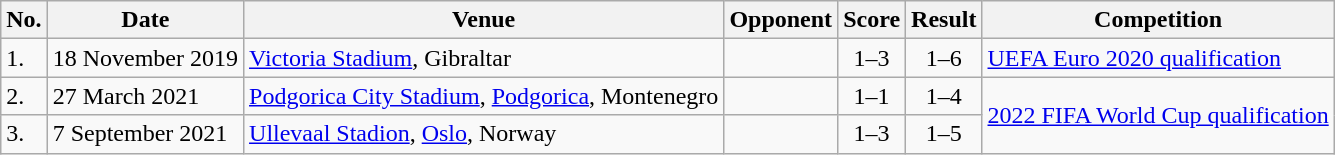<table class="wikitable sortable plainrowheaders">
<tr>
<th>No.</th>
<th>Date</th>
<th>Venue</th>
<th>Opponent</th>
<th>Score</th>
<th>Result</th>
<th>Competition</th>
</tr>
<tr>
<td>1.</td>
<td>18 November 2019</td>
<td><a href='#'>Victoria Stadium</a>, Gibraltar</td>
<td></td>
<td align="center">1–3</td>
<td align="center">1–6</td>
<td><a href='#'>UEFA Euro 2020 qualification</a></td>
</tr>
<tr>
<td>2.</td>
<td>27 March 2021</td>
<td><a href='#'>Podgorica City Stadium</a>, <a href='#'>Podgorica</a>, Montenegro</td>
<td></td>
<td align="center">1–1</td>
<td align="center">1–4</td>
<td rowspan="2"><a href='#'>2022 FIFA World Cup qualification</a></td>
</tr>
<tr>
<td>3.</td>
<td>7 September 2021</td>
<td><a href='#'>Ullevaal Stadion</a>, <a href='#'>Oslo</a>, Norway</td>
<td></td>
<td align="center">1–3</td>
<td align="center">1–5</td>
</tr>
</table>
